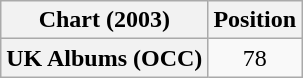<table class="wikitable plainrowheaders" style="text-align:center">
<tr>
<th scope="col">Chart (2003)</th>
<th scope="col">Position</th>
</tr>
<tr>
<th scope="row">UK Albums (OCC)</th>
<td>78</td>
</tr>
</table>
